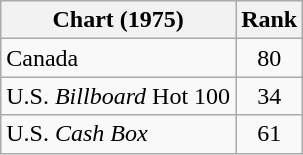<table class="wikitable sortable">
<tr>
<th scope="col">Chart (1975)</th>
<th scope="col">Rank</th>
</tr>
<tr>
<td>Canada</td>
<td style="text-align:center;">80</td>
</tr>
<tr>
<td>U.S. <em>Billboard</em> Hot 100</td>
<td style="text-align:center;">34</td>
</tr>
<tr>
<td>U.S. <em>Cash Box</em></td>
<td style="text-align:center;">61</td>
</tr>
</table>
